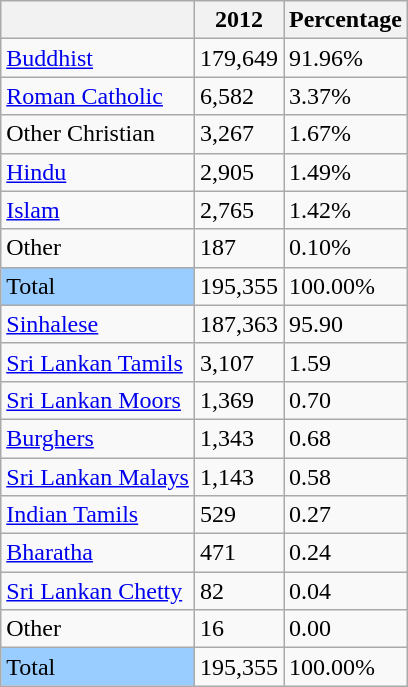<table class="wikitable">
<tr>
<th></th>
<th>2012</th>
<th>Percentage</th>
</tr>
<tr>
<td><a href='#'>Buddhist</a></td>
<td>179,649</td>
<td>91.96%</td>
</tr>
<tr>
<td><a href='#'>Roman Catholic</a></td>
<td>6,582</td>
<td>3.37%</td>
</tr>
<tr>
<td>Other Christian</td>
<td>3,267</td>
<td>1.67%</td>
</tr>
<tr>
<td><a href='#'>Hindu</a></td>
<td>2,905</td>
<td>1.49%</td>
</tr>
<tr>
<td><a href='#'>Islam</a></td>
<td>2,765</td>
<td>1.42%</td>
</tr>
<tr>
<td>Other</td>
<td>187</td>
<td>0.10%</td>
</tr>
<tr>
<td align=left style="background: #99CCFF;">Total</td>
<td>195,355</td>
<td>100.00%</td>
</tr>
<tr>
<td><a href='#'>Sinhalese</a></td>
<td>187,363</td>
<td>95.90</td>
</tr>
<tr>
<td><a href='#'>Sri Lankan Tamils</a></td>
<td>3,107</td>
<td>1.59</td>
</tr>
<tr>
<td><a href='#'>Sri Lankan Moors</a></td>
<td>1,369</td>
<td>0.70</td>
</tr>
<tr>
<td><a href='#'>Burghers</a></td>
<td>1,343</td>
<td>0.68</td>
</tr>
<tr>
<td><a href='#'>Sri Lankan Malays</a></td>
<td>1,143</td>
<td>0.58</td>
</tr>
<tr>
<td><a href='#'>Indian Tamils</a></td>
<td>529</td>
<td>0.27</td>
</tr>
<tr>
<td><a href='#'>Bharatha</a></td>
<td>471</td>
<td>0.24</td>
</tr>
<tr>
<td><a href='#'>Sri Lankan Chetty</a></td>
<td>82</td>
<td>0.04</td>
</tr>
<tr>
<td>Other</td>
<td>16</td>
<td>0.00</td>
</tr>
<tr>
<td align=left style="background: #99CCFF;">Total</td>
<td>195,355</td>
<td>100.00%</td>
</tr>
</table>
